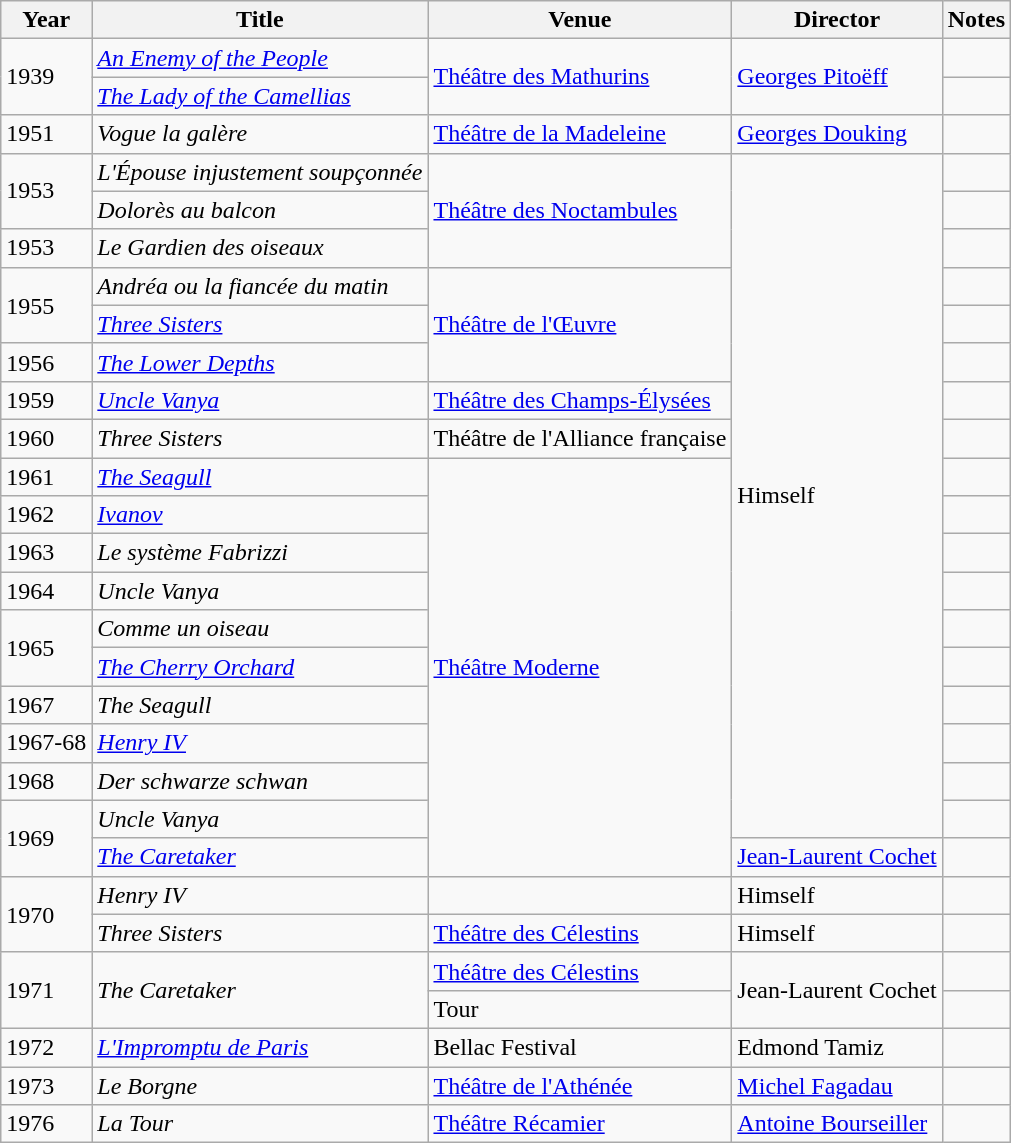<table class="wikitable">
<tr>
<th>Year</th>
<th>Title</th>
<th>Venue</th>
<th>Director</th>
<th>Notes</th>
</tr>
<tr>
<td rowspan="2">1939</td>
<td><em><a href='#'>An Enemy of the People</a></em></td>
<td rowspan="2"><a href='#'>Théâtre des Mathurins</a></td>
<td rowspan="2"><a href='#'>Georges Pitoëff</a></td>
<td></td>
</tr>
<tr>
<td><em><a href='#'>The Lady of the Camellias</a></em></td>
<td></td>
</tr>
<tr>
<td>1951</td>
<td><em>Vogue la galère</em></td>
<td><a href='#'>Théâtre de la Madeleine</a></td>
<td><a href='#'>Georges Douking</a></td>
<td></td>
</tr>
<tr>
<td rowspan="2">1953</td>
<td><em>L'Épouse injustement soupçonnée</em></td>
<td rowspan="3"><a href='#'>Théâtre des Noctambules</a></td>
<td rowspan="18">Himself</td>
<td></td>
</tr>
<tr>
<td><em>Dolorès au balcon</em></td>
<td></td>
</tr>
<tr>
<td>1953</td>
<td><em>Le Gardien des oiseaux</em></td>
<td></td>
</tr>
<tr>
<td rowspan="2">1955</td>
<td><em>Andréa ou la fiancée du matin</em></td>
<td rowspan="3"><a href='#'>Théâtre de l'Œuvre</a></td>
<td></td>
</tr>
<tr>
<td><a href='#'><em>Three Sisters</em></a></td>
<td></td>
</tr>
<tr>
<td>1956</td>
<td><em><a href='#'>The Lower Depths</a></em></td>
<td></td>
</tr>
<tr>
<td>1959</td>
<td><em><a href='#'>Uncle Vanya</a></em></td>
<td><a href='#'>Théâtre des Champs-Élysées</a></td>
<td></td>
</tr>
<tr>
<td>1960</td>
<td><em>Three Sisters</em></td>
<td>Théâtre de l'Alliance française</td>
<td></td>
</tr>
<tr>
<td>1961</td>
<td><em><a href='#'>The Seagull</a></em></td>
<td rowspan="11"><a href='#'>Théâtre Moderne</a></td>
<td></td>
</tr>
<tr>
<td>1962</td>
<td><a href='#'><em>Ivanov</em></a></td>
<td></td>
</tr>
<tr>
<td>1963</td>
<td><em>Le système Fabrizzi</em></td>
<td></td>
</tr>
<tr>
<td>1964</td>
<td><em>Uncle Vanya</em></td>
<td></td>
</tr>
<tr>
<td rowspan="2">1965</td>
<td><em>Comme un oiseau</em></td>
<td></td>
</tr>
<tr>
<td><em><a href='#'>The Cherry Orchard</a></em></td>
<td></td>
</tr>
<tr>
<td>1967</td>
<td><em>The Seagull</em></td>
<td></td>
</tr>
<tr>
<td>1967-68</td>
<td><a href='#'><em>Henry IV</em></a></td>
<td></td>
</tr>
<tr>
<td>1968</td>
<td><em>Der schwarze schwan</em></td>
<td></td>
</tr>
<tr>
<td rowspan="2">1969</td>
<td><em>Uncle Vanya</em></td>
<td></td>
</tr>
<tr>
<td><em><a href='#'>The Caretaker</a></em></td>
<td><a href='#'>Jean-Laurent Cochet</a></td>
<td></td>
</tr>
<tr>
<td rowspan="2">1970</td>
<td><em>Henry IV</em></td>
<td></td>
<td>Himself</td>
<td></td>
</tr>
<tr>
<td><em>Three Sisters</em></td>
<td><a href='#'>Théâtre des Célestins</a></td>
<td>Himself</td>
<td></td>
</tr>
<tr>
<td rowspan="2">1971</td>
<td rowspan="2"><em>The Caretaker</em></td>
<td><a href='#'>Théâtre des Célestins</a></td>
<td rowspan="2">Jean-Laurent Cochet</td>
<td></td>
</tr>
<tr>
<td>Tour</td>
<td></td>
</tr>
<tr>
<td>1972</td>
<td><em><a href='#'>L'Impromptu de Paris</a></em></td>
<td>Bellac Festival</td>
<td>Edmond Tamiz</td>
<td></td>
</tr>
<tr>
<td>1973</td>
<td><em>Le Borgne</em></td>
<td><a href='#'>Théâtre de l'Athénée</a></td>
<td><a href='#'>Michel Fagadau</a></td>
<td></td>
</tr>
<tr>
<td>1976</td>
<td><em>La Tour</em></td>
<td><a href='#'>Théâtre Récamier</a></td>
<td><a href='#'>Antoine Bourseiller</a></td>
<td></td>
</tr>
</table>
